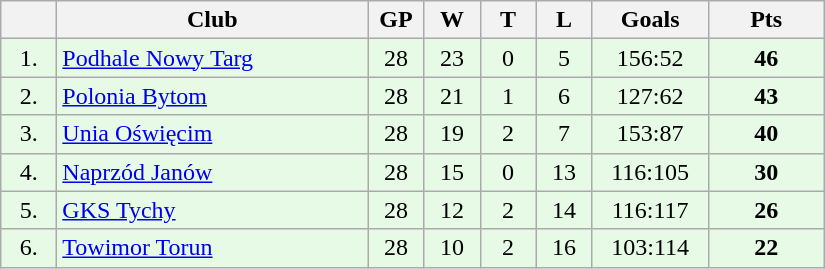<table class="wikitable">
<tr>
<th width="30"></th>
<th width="200">Club</th>
<th width="30">GP</th>
<th width="30">W</th>
<th width="30">T</th>
<th width="30">L</th>
<th width="70">Goals</th>
<th width="70">Pts</th>
</tr>
<tr bgcolor="#e6fae6" align="center">
<td>1.</td>
<td align="left"><a href='#'>Podhale Nowy Targ</a></td>
<td>28</td>
<td>23</td>
<td>0</td>
<td>5</td>
<td>156:52</td>
<td><strong>46</strong></td>
</tr>
<tr bgcolor="#e6fae6" align="center">
<td>2.</td>
<td align="left"><a href='#'>Polonia Bytom</a></td>
<td>28</td>
<td>21</td>
<td>1</td>
<td>6</td>
<td>127:62</td>
<td><strong>43</strong></td>
</tr>
<tr bgcolor="#e6fae6" align="center">
<td>3.</td>
<td align="left"><a href='#'>Unia Oświęcim</a></td>
<td>28</td>
<td>19</td>
<td>2</td>
<td>7</td>
<td>153:87</td>
<td><strong>40</strong></td>
</tr>
<tr bgcolor="#e6fae6" align="center">
<td>4.</td>
<td align="left"><a href='#'>Naprzód Janów</a></td>
<td>28</td>
<td>15</td>
<td>0</td>
<td>13</td>
<td>116:105</td>
<td><strong>30</strong></td>
</tr>
<tr bgcolor="#e6fae6" align="center">
<td>5.</td>
<td align="left"><a href='#'>GKS Tychy</a></td>
<td>28</td>
<td>12</td>
<td>2</td>
<td>14</td>
<td>116:117</td>
<td><strong>26</strong></td>
</tr>
<tr bgcolor="#e6fae6" align="center">
<td>6.</td>
<td align="left"><a href='#'>Towimor Torun</a></td>
<td>28</td>
<td>10</td>
<td>2</td>
<td>16</td>
<td>103:114</td>
<td><strong>22</strong></td>
</tr>
</table>
